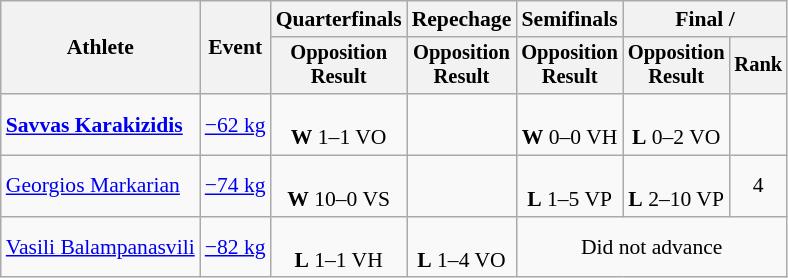<table class="wikitable" style="text-align:center; font-size:90%">
<tr>
<th rowspan=2>Athlete</th>
<th rowspan=2>Event</th>
<th>Quarterfinals</th>
<th>Repechage</th>
<th>Semifinals</th>
<th colspan=2>Final / </th>
</tr>
<tr style="font-size:95%">
<th>Opposition<br>Result</th>
<th>Opposition<br>Result</th>
<th>Opposition<br>Result</th>
<th>Opposition<br>Result</th>
<th>Rank</th>
</tr>
<tr>
<td align=left><strong><a href='#'>Savvas Karakizidis</a></strong></td>
<td align=left><a href='#'>−62 kg</a></td>
<td><br><strong>W</strong> 1–1 VO</td>
<td></td>
<td><br><strong>W</strong> 0–0 VH</td>
<td><br><strong>L</strong> 0–2 VO</td>
<td></td>
</tr>
<tr>
<td align=left><a href='#'>Georgios Markarian</a></td>
<td align=left><a href='#'>−74 kg</a></td>
<td><br><strong>W</strong> 10–0 VS</td>
<td></td>
<td><br><strong>L</strong> 1–5 VP</td>
<td><br><strong>L</strong> 2–10 VP</td>
<td>4</td>
</tr>
<tr>
<td align=left><a href='#'>Vasili Balampanasvili</a></td>
<td align=left><a href='#'>−82 kg</a></td>
<td><br> <strong>L</strong> 1–1 VH</td>
<td><br> <strong>L</strong> 1–4 VO</td>
<td colspan=3>Did not advance</td>
</tr>
</table>
